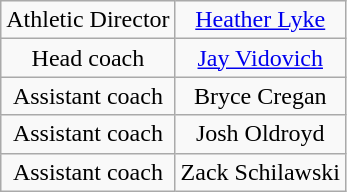<table class="wikitable" style="text-align: center;">
<tr>
<td>Athletic Director</td>
<td><a href='#'>Heather Lyke</a></td>
</tr>
<tr>
<td>Head coach</td>
<td><a href='#'>Jay Vidovich</a></td>
</tr>
<tr>
<td>Assistant coach</td>
<td>Bryce Cregan</td>
</tr>
<tr>
<td>Assistant coach</td>
<td>Josh Oldroyd</td>
</tr>
<tr>
<td>Assistant coach</td>
<td>Zack Schilawski</td>
</tr>
</table>
